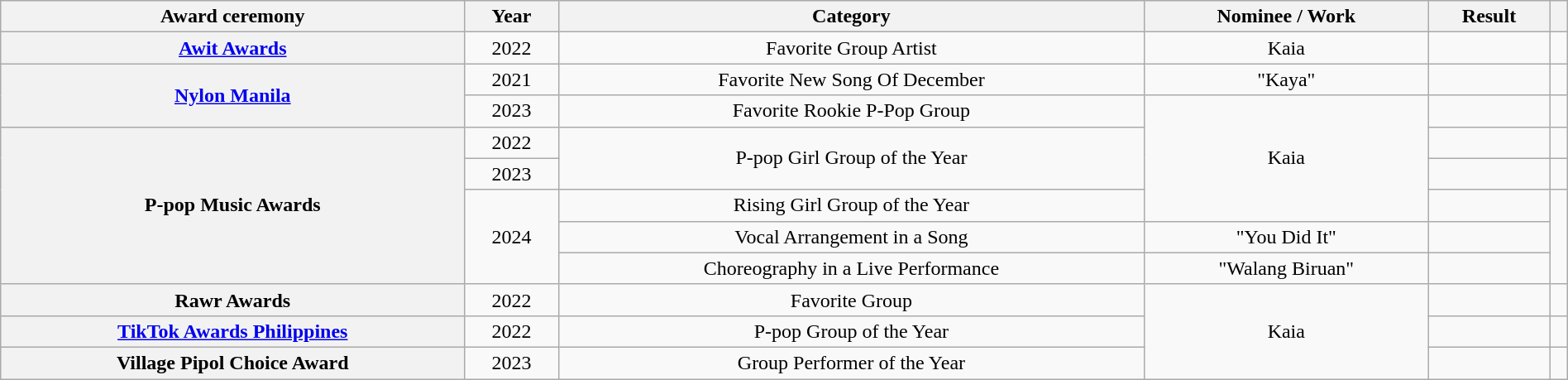<table class="wikitable sortable plainrowheaders" style="text-align:center; width:100%">
<tr>
<th scope="col">Award ceremony</th>
<th scope="col">Year</th>
<th scope="col">Category</th>
<th scope="col">Nominee / Work</th>
<th scope="col">Result</th>
<th scope="col" class="unsortable"></th>
</tr>
<tr>
<th scope="row"><a href='#'>Awit Awards</a></th>
<td>2022</td>
<td>Favorite Group Artist</td>
<td>Kaia</td>
<td></td>
<td></td>
</tr>
<tr>
<th rowspan="2" scope="row"><a href='#'>Nylon Manila</a></th>
<td>2021</td>
<td>Favorite New Song Of December</td>
<td>"Kaya"</td>
<td></td>
<td></td>
</tr>
<tr>
<td>2023</td>
<td>Favorite Rookie P-Pop Group</td>
<td rowspan="4">Kaia</td>
<td></td>
<td></td>
</tr>
<tr>
<th rowspan="5" scope="row">P-pop Music Awards</th>
<td>2022</td>
<td rowspan="2">P-pop Girl Group of the Year</td>
<td></td>
<td></td>
</tr>
<tr>
<td>2023</td>
<td></td>
<td></td>
</tr>
<tr>
<td rowspan="3">2024</td>
<td>Rising Girl Group of the Year</td>
<td></td>
<td rowspan="3"></td>
</tr>
<tr>
<td>Vocal Arrangement in a Song</td>
<td>"You Did It"</td>
<td></td>
</tr>
<tr>
<td>Choreography in a Live Performance</td>
<td>"Walang Biruan"</td>
<td></td>
</tr>
<tr>
<th scope="row">Rawr Awards</th>
<td>2022</td>
<td>Favorite Group</td>
<td rowspan="3">Kaia</td>
<td></td>
<td></td>
</tr>
<tr>
<th scope="row"><a href='#'>TikTok Awards Philippines</a></th>
<td>2022</td>
<td>P-pop Group of the Year</td>
<td></td>
<td></td>
</tr>
<tr>
<th scope="row">Village Pipol Choice Award</th>
<td>2023</td>
<td>Group Performer of the Year</td>
<td></td>
<td></td>
</tr>
</table>
